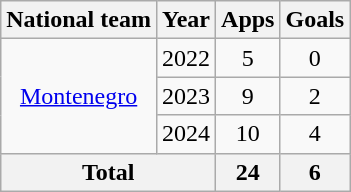<table class="wikitable" style="text-align:center">
<tr>
<th>National team</th>
<th>Year</th>
<th>Apps</th>
<th>Goals</th>
</tr>
<tr>
<td rowspan="3"><a href='#'>Montenegro</a></td>
<td>2022</td>
<td>5</td>
<td>0</td>
</tr>
<tr>
<td>2023</td>
<td>9</td>
<td>2</td>
</tr>
<tr>
<td>2024</td>
<td>10</td>
<td>4</td>
</tr>
<tr>
<th colspan="2">Total</th>
<th>24</th>
<th>6</th>
</tr>
</table>
